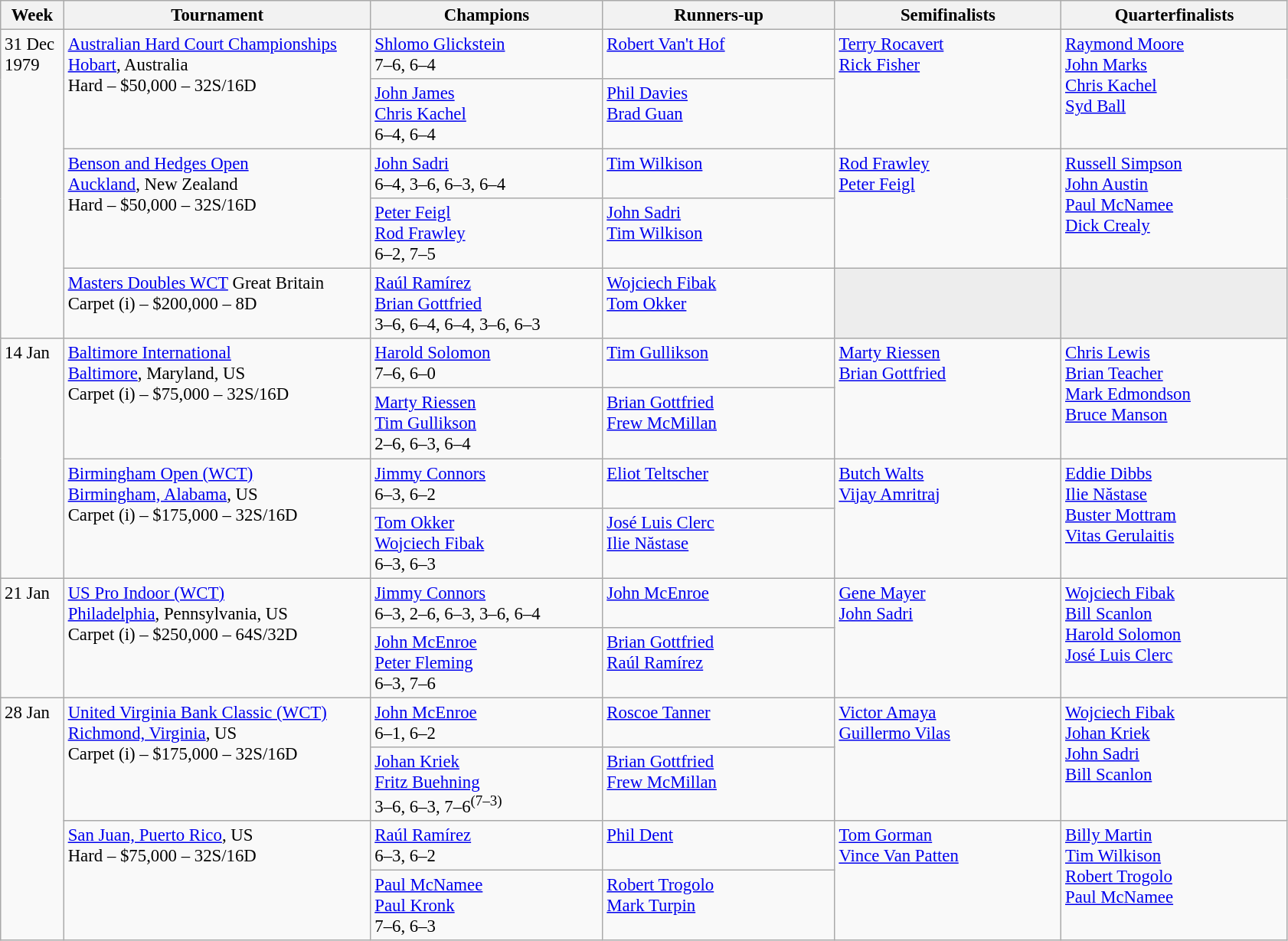<table class=wikitable style=font-size:95%>
<tr>
<th style="width:48px;">Week</th>
<th style="width:260px;">Tournament</th>
<th style="width:195px;">Champions</th>
<th style="width:195px;">Runners-up</th>
<th style="width:190px;">Semifinalists</th>
<th style="width:190px;">Quarterfinalists</th>
</tr>
<tr valign=top>
<td rowspan=5>31 Dec <br> 1979</td>
<td rowspan=2><a href='#'>Australian Hard Court Championships</a> <br> <a href='#'>Hobart</a>, Australia <br> Hard – $50,000 – 32S/16D</td>
<td> <a href='#'>Shlomo Glickstein</a> <br> 7–6, 6–4</td>
<td> <a href='#'>Robert Van't Hof</a></td>
<td rowspan=2> <a href='#'>Terry Rocavert</a> <br>  <a href='#'>Rick Fisher</a></td>
<td rowspan=2> <a href='#'>Raymond Moore</a> <br>  <a href='#'>John Marks</a> <br>  <a href='#'>Chris Kachel</a> <br>  <a href='#'>Syd Ball</a></td>
</tr>
<tr valign=top>
<td> <a href='#'>John James</a> <br>  <a href='#'>Chris Kachel</a> <br> 6–4, 6–4</td>
<td> <a href='#'>Phil Davies</a> <br>  <a href='#'>Brad Guan</a></td>
</tr>
<tr valign=top>
<td rowspan=2><a href='#'>Benson and Hedges Open</a> <br> <a href='#'>Auckland</a>, New Zealand <br> Hard – $50,000 – 32S/16D</td>
<td> <a href='#'>John Sadri</a> <br> 6–4, 3–6, 6–3, 6–4</td>
<td> <a href='#'>Tim Wilkison</a></td>
<td rowspan=2> <a href='#'>Rod Frawley</a> <br>  <a href='#'>Peter Feigl</a></td>
<td rowspan=2> <a href='#'>Russell Simpson</a> <br>  <a href='#'>John Austin</a> <br>  <a href='#'>Paul McNamee</a> <br>  <a href='#'>Dick Crealy</a></td>
</tr>
<tr valign=top>
<td> <a href='#'>Peter Feigl</a> <br>  <a href='#'>Rod Frawley</a> <br> 6–2, 7–5</td>
<td> <a href='#'>John Sadri</a> <br>  <a href='#'>Tim Wilkison</a></td>
</tr>
<tr valign=top>
<td><a href='#'>Masters Doubles WCT</a> Great Britain <br> Carpet (i) – $200,000 – 8D</td>
<td> <a href='#'>Raúl Ramírez</a> <br>  <a href='#'>Brian Gottfried</a> <br> 3–6, 6–4, 6–4, 3–6, 6–3</td>
<td> <a href='#'>Wojciech Fibak</a> <br>  <a href='#'>Tom Okker</a></td>
<td style="background:#ededed;"></td>
<td style="background:#ededed;"></td>
</tr>
<tr valign=top>
<td rowspan=4>14 Jan</td>
<td rowspan=2><a href='#'>Baltimore International</a> <br> <a href='#'>Baltimore</a>, Maryland, US <br> Carpet (i) – $75,000 – 32S/16D</td>
<td> <a href='#'>Harold Solomon</a> <br> 7–6, 6–0</td>
<td> <a href='#'>Tim Gullikson</a></td>
<td rowspan=2> <a href='#'>Marty Riessen</a> <br>  <a href='#'>Brian Gottfried</a></td>
<td rowspan=2> <a href='#'>Chris Lewis</a> <br>  <a href='#'>Brian Teacher</a> <br>  <a href='#'>Mark Edmondson</a> <br>  <a href='#'>Bruce Manson</a></td>
</tr>
<tr valign=top>
<td> <a href='#'>Marty Riessen</a> <br>  <a href='#'>Tim Gullikson</a> <br> 2–6, 6–3, 6–4</td>
<td> <a href='#'>Brian Gottfried</a> <br>  <a href='#'>Frew McMillan</a></td>
</tr>
<tr valign=top>
<td rowspan=2><a href='#'>Birmingham Open (WCT)</a> <br> <a href='#'>Birmingham, Alabama</a>, US <br> Carpet (i) – $175,000 – 32S/16D</td>
<td> <a href='#'>Jimmy Connors</a> <br> 6–3, 6–2</td>
<td> <a href='#'>Eliot Teltscher</a></td>
<td rowspan=2> <a href='#'>Butch Walts</a> <br>  <a href='#'>Vijay Amritraj</a></td>
<td rowspan=2> <a href='#'>Eddie Dibbs</a> <br>  <a href='#'>Ilie Năstase</a> <br>  <a href='#'>Buster Mottram</a> <br>  <a href='#'>Vitas Gerulaitis</a></td>
</tr>
<tr valign=top>
<td> <a href='#'>Tom Okker</a> <br>  <a href='#'>Wojciech Fibak</a> <br> 6–3, 6–3</td>
<td> <a href='#'>José Luis Clerc</a> <br>  <a href='#'>Ilie Năstase</a></td>
</tr>
<tr valign=top>
<td rowspan=2>21 Jan</td>
<td rowspan=2><a href='#'>US Pro Indoor (WCT)</a> <br> <a href='#'>Philadelphia</a>, Pennsylvania, US <br> Carpet (i) – $250,000 – 64S/32D</td>
<td> <a href='#'>Jimmy Connors</a> <br> 6–3, 2–6, 6–3, 3–6, 6–4</td>
<td> <a href='#'>John McEnroe</a></td>
<td rowspan=2> <a href='#'>Gene Mayer</a> <br>  <a href='#'>John Sadri</a></td>
<td rowspan=2> <a href='#'>Wojciech Fibak</a> <br>  <a href='#'>Bill Scanlon</a> <br>  <a href='#'>Harold Solomon</a> <br>  <a href='#'>José Luis Clerc</a></td>
</tr>
<tr valign=top>
<td> <a href='#'>John McEnroe</a> <br>  <a href='#'>Peter Fleming</a> <br> 6–3, 7–6</td>
<td> <a href='#'>Brian Gottfried</a> <br>  <a href='#'>Raúl Ramírez</a></td>
</tr>
<tr valign=top>
<td rowspan=4>28 Jan</td>
<td rowspan=2><a href='#'>United Virginia Bank Classic (WCT)</a> <br> <a href='#'>Richmond, Virginia</a>, US <br> Carpet (i) – $175,000 – 32S/16D</td>
<td> <a href='#'>John McEnroe</a> <br> 6–1, 6–2</td>
<td> <a href='#'>Roscoe Tanner</a></td>
<td rowspan=2> <a href='#'>Victor Amaya</a> <br>  <a href='#'>Guillermo Vilas</a></td>
<td rowspan=2> <a href='#'>Wojciech Fibak</a> <br>  <a href='#'>Johan Kriek</a> <br>  <a href='#'>John Sadri</a> <br>  <a href='#'>Bill Scanlon</a></td>
</tr>
<tr valign=top>
<td> <a href='#'>Johan Kriek</a> <br>  <a href='#'>Fritz Buehning</a> <br> 3–6, 6–3, 7–6<sup>(7–3)</sup></td>
<td> <a href='#'>Brian Gottfried</a> <br>  <a href='#'>Frew McMillan</a></td>
</tr>
<tr valign=top>
<td rowspan=2><a href='#'>San Juan, Puerto Rico</a>, US <br> Hard – $75,000 – 32S/16D</td>
<td> <a href='#'>Raúl Ramírez</a> <br> 6–3, 6–2</td>
<td> <a href='#'>Phil Dent</a></td>
<td rowspan=2> <a href='#'>Tom Gorman</a> <br>  <a href='#'>Vince Van Patten</a></td>
<td rowspan=2> <a href='#'>Billy Martin</a> <br>  <a href='#'>Tim Wilkison</a> <br>  <a href='#'>Robert Trogolo</a> <br>  <a href='#'>Paul McNamee</a></td>
</tr>
<tr valign=top>
<td> <a href='#'>Paul McNamee</a> <br>  <a href='#'>Paul Kronk</a> <br> 7–6, 6–3</td>
<td> <a href='#'>Robert Trogolo</a><br>  <a href='#'>Mark Turpin</a></td>
</tr>
</table>
